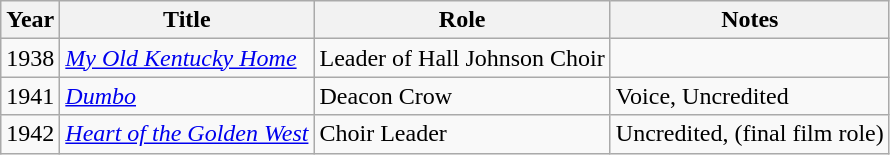<table class="wikitable">
<tr>
<th>Year</th>
<th>Title</th>
<th>Role</th>
<th>Notes</th>
</tr>
<tr>
<td>1938</td>
<td><em><a href='#'>My Old Kentucky Home</a></em></td>
<td>Leader of Hall Johnson Choir</td>
<td></td>
</tr>
<tr>
<td>1941</td>
<td><em><a href='#'>Dumbo</a></em></td>
<td>Deacon Crow</td>
<td>Voice, Uncredited</td>
</tr>
<tr>
<td>1942</td>
<td><em><a href='#'>Heart of the Golden West</a></em></td>
<td>Choir Leader</td>
<td>Uncredited, (final film role)</td>
</tr>
</table>
